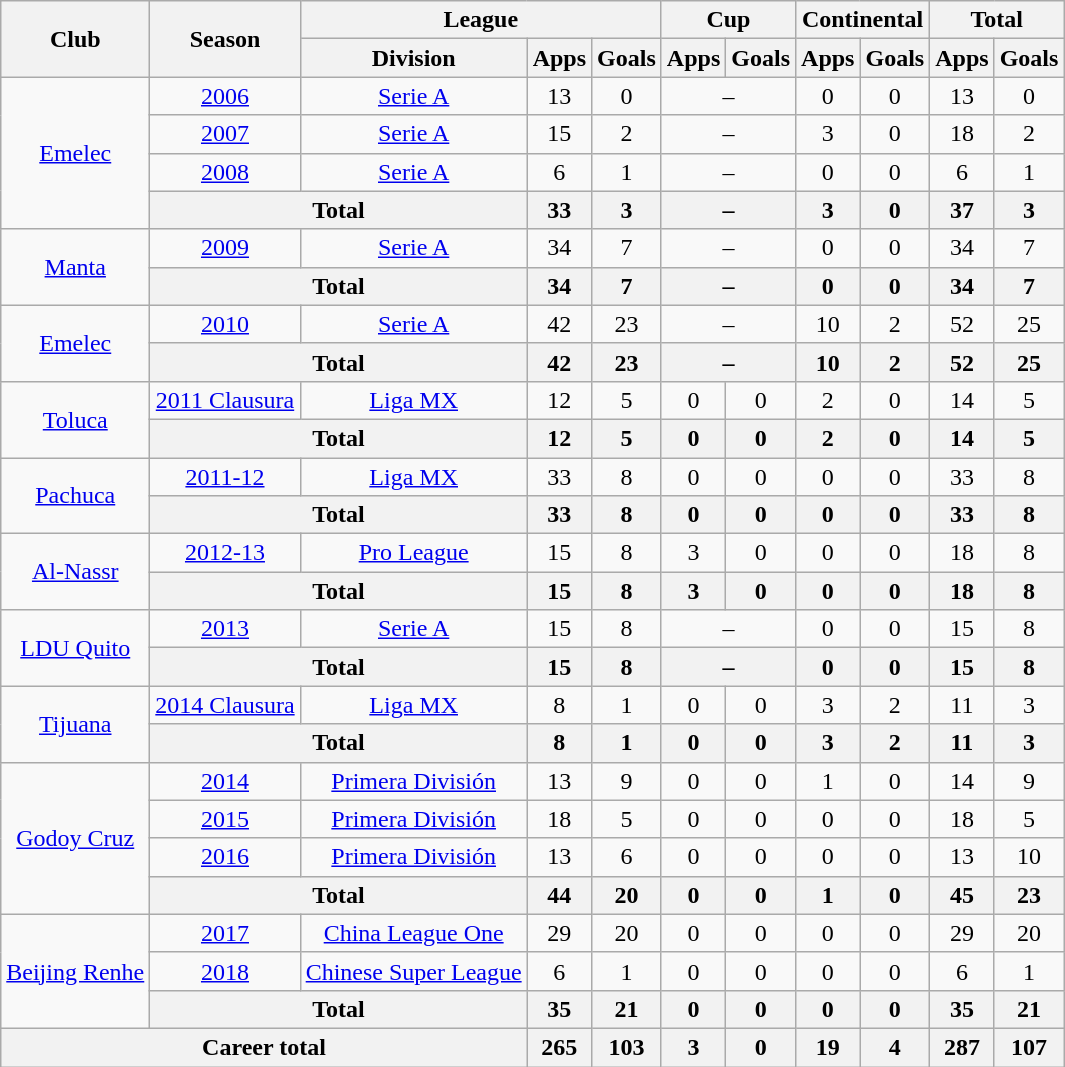<table class="wikitable" style="text-align: center;">
<tr>
<th rowspan="2">Club</th>
<th rowspan="2">Season</th>
<th colspan="3">League</th>
<th colspan="2">Cup</th>
<th colspan="2">Continental</th>
<th colspan="2">Total</th>
</tr>
<tr>
<th>Division</th>
<th>Apps</th>
<th>Goals</th>
<th>Apps</th>
<th>Goals</th>
<th>Apps</th>
<th>Goals</th>
<th>Apps</th>
<th>Goals</th>
</tr>
<tr>
<td rowspan="4"><a href='#'>Emelec</a></td>
<td><a href='#'>2006</a></td>
<td><a href='#'>Serie A</a></td>
<td>13</td>
<td>0</td>
<td colspan="2">–</td>
<td>0</td>
<td>0</td>
<td>13</td>
<td>0</td>
</tr>
<tr>
<td><a href='#'>2007</a></td>
<td><a href='#'>Serie A</a></td>
<td>15</td>
<td>2</td>
<td colspan="2">–</td>
<td>3</td>
<td>0</td>
<td>18</td>
<td>2</td>
</tr>
<tr>
<td><a href='#'>2008</a></td>
<td><a href='#'>Serie A</a></td>
<td>6</td>
<td>1</td>
<td colspan="2">–</td>
<td>0</td>
<td>0</td>
<td>6</td>
<td>1</td>
</tr>
<tr>
<th colspan="2">Total</th>
<th>33</th>
<th>3</th>
<th colspan="2">–</th>
<th>3</th>
<th>0</th>
<th>37</th>
<th>3</th>
</tr>
<tr>
<td rowspan="2"><a href='#'>Manta</a></td>
<td><a href='#'>2009</a></td>
<td><a href='#'>Serie A</a></td>
<td>34</td>
<td>7</td>
<td colspan="2">–</td>
<td>0</td>
<td>0</td>
<td>34</td>
<td>7</td>
</tr>
<tr>
<th colspan="2">Total</th>
<th>34</th>
<th>7</th>
<th colspan="2">–</th>
<th>0</th>
<th>0</th>
<th>34</th>
<th>7</th>
</tr>
<tr>
<td rowspan="2"><a href='#'>Emelec</a></td>
<td><a href='#'>2010</a></td>
<td><a href='#'>Serie A</a></td>
<td>42</td>
<td>23</td>
<td colspan="2">–</td>
<td>10</td>
<td>2</td>
<td>52</td>
<td>25</td>
</tr>
<tr>
<th colspan="2">Total</th>
<th>42</th>
<th>23</th>
<th colspan="2">–</th>
<th>10</th>
<th>2</th>
<th>52</th>
<th>25</th>
</tr>
<tr>
<td rowspan="2"><a href='#'>Toluca</a></td>
<td><a href='#'>2011 Clausura</a></td>
<td><a href='#'>Liga MX</a></td>
<td>12</td>
<td>5</td>
<td>0</td>
<td>0</td>
<td>2</td>
<td>0</td>
<td>14</td>
<td>5</td>
</tr>
<tr>
<th colspan="2">Total</th>
<th>12</th>
<th>5</th>
<th>0</th>
<th>0</th>
<th>2</th>
<th>0</th>
<th>14</th>
<th>5</th>
</tr>
<tr>
<td rowspan="2"><a href='#'>Pachuca</a></td>
<td><a href='#'>2011-12</a></td>
<td><a href='#'>Liga MX</a></td>
<td>33</td>
<td>8</td>
<td>0</td>
<td>0</td>
<td>0</td>
<td>0</td>
<td>33</td>
<td>8</td>
</tr>
<tr>
<th colspan="2">Total</th>
<th>33</th>
<th>8</th>
<th>0</th>
<th>0</th>
<th>0</th>
<th>0</th>
<th>33</th>
<th>8</th>
</tr>
<tr>
<td rowspan="2"><a href='#'>Al-Nassr</a></td>
<td><a href='#'>2012-13</a></td>
<td><a href='#'>Pro League</a></td>
<td>15</td>
<td>8</td>
<td>3</td>
<td>0</td>
<td>0</td>
<td>0</td>
<td>18</td>
<td>8</td>
</tr>
<tr>
<th colspan="2">Total</th>
<th>15</th>
<th>8</th>
<th>3</th>
<th>0</th>
<th>0</th>
<th>0</th>
<th>18</th>
<th>8</th>
</tr>
<tr>
<td rowspan="2"><a href='#'>LDU Quito</a></td>
<td><a href='#'>2013</a></td>
<td><a href='#'>Serie A</a></td>
<td>15</td>
<td>8</td>
<td colspan="2">–</td>
<td>0</td>
<td>0</td>
<td>15</td>
<td>8</td>
</tr>
<tr>
<th colspan="2">Total</th>
<th>15</th>
<th>8</th>
<th colspan="2">–</th>
<th>0</th>
<th>0</th>
<th>15</th>
<th>8</th>
</tr>
<tr>
<td rowspan="2"><a href='#'>Tijuana</a></td>
<td><a href='#'>2014 Clausura</a></td>
<td><a href='#'>Liga MX</a></td>
<td>8</td>
<td>1</td>
<td>0</td>
<td>0</td>
<td>3</td>
<td>2</td>
<td>11</td>
<td>3</td>
</tr>
<tr>
<th colspan="2">Total</th>
<th>8</th>
<th>1</th>
<th>0</th>
<th>0</th>
<th>3</th>
<th>2</th>
<th>11</th>
<th>3</th>
</tr>
<tr>
<td rowspan="4"><a href='#'>Godoy Cruz</a></td>
<td><a href='#'>2014</a></td>
<td><a href='#'>Primera División</a></td>
<td>13</td>
<td>9</td>
<td>0</td>
<td>0</td>
<td>1</td>
<td>0</td>
<td>14</td>
<td>9</td>
</tr>
<tr>
<td><a href='#'>2015</a></td>
<td><a href='#'>Primera División</a></td>
<td>18</td>
<td>5</td>
<td>0</td>
<td>0</td>
<td>0</td>
<td>0</td>
<td>18</td>
<td>5</td>
</tr>
<tr>
<td><a href='#'>2016</a></td>
<td><a href='#'>Primera División</a></td>
<td>13</td>
<td>6</td>
<td>0</td>
<td>0</td>
<td>0</td>
<td>0</td>
<td>13</td>
<td>10</td>
</tr>
<tr>
<th colspan="2">Total</th>
<th>44</th>
<th>20</th>
<th>0</th>
<th>0</th>
<th>1</th>
<th>0</th>
<th>45</th>
<th>23</th>
</tr>
<tr>
<td rowspan="3"><a href='#'>Beijing Renhe</a></td>
<td><a href='#'>2017</a></td>
<td><a href='#'>China League One</a></td>
<td>29</td>
<td>20</td>
<td>0</td>
<td>0</td>
<td>0</td>
<td>0</td>
<td>29</td>
<td>20</td>
</tr>
<tr>
<td><a href='#'>2018</a></td>
<td><a href='#'>Chinese Super League</a></td>
<td>6</td>
<td>1</td>
<td>0</td>
<td>0</td>
<td>0</td>
<td>0</td>
<td>6</td>
<td>1</td>
</tr>
<tr>
<th colspan="2">Total</th>
<th>35</th>
<th>21</th>
<th>0</th>
<th>0</th>
<th>0</th>
<th>0</th>
<th>35</th>
<th>21</th>
</tr>
<tr>
<th colspan="3">Career total</th>
<th>265</th>
<th>103</th>
<th>3</th>
<th>0</th>
<th>19</th>
<th>4</th>
<th>287</th>
<th>107</th>
</tr>
</table>
